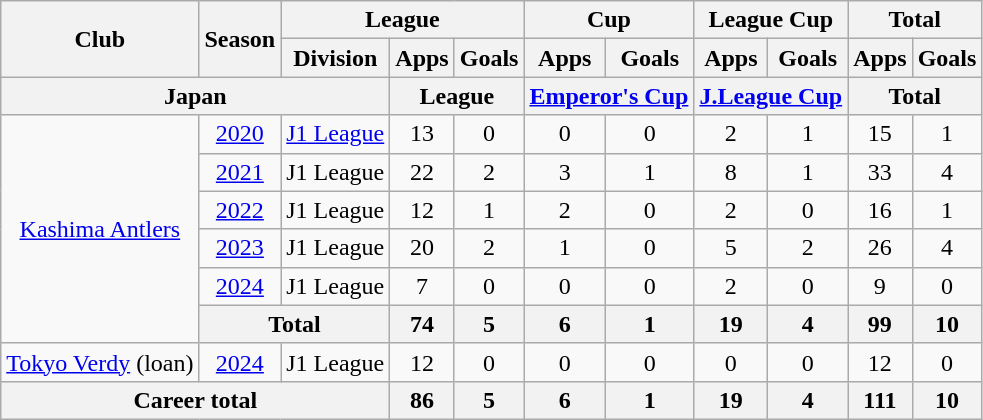<table class="wikitable" style="text-align:center;">
<tr>
<th rowspan=2>Club</th>
<th rowspan=2>Season</th>
<th colspan=3>League</th>
<th colspan=2>Cup</th>
<th colspan=2>League Cup</th>
<th colspan=2>Total</th>
</tr>
<tr>
<th>Division</th>
<th>Apps</th>
<th>Goals</th>
<th>Apps</th>
<th>Goals</th>
<th>Apps</th>
<th>Goals</th>
<th>Apps</th>
<th>Goals</th>
</tr>
<tr>
<th colspan=3>Japan</th>
<th colspan=2>League</th>
<th colspan=2><a href='#'>Emperor's Cup</a></th>
<th colspan=2><a href='#'>J.League Cup</a></th>
<th colspan=2>Total</th>
</tr>
<tr>
<td rowspan="6"><a href='#'>Kashima Antlers</a></td>
<td><a href='#'>2020</a></td>
<td><a href='#'>J1 League</a></td>
<td>13</td>
<td>0</td>
<td>0</td>
<td>0</td>
<td>2</td>
<td>1</td>
<td>15</td>
<td>1</td>
</tr>
<tr>
<td><a href='#'>2021</a></td>
<td>J1 League</td>
<td>22</td>
<td>2</td>
<td>3</td>
<td>1</td>
<td>8</td>
<td>1</td>
<td>33</td>
<td>4</td>
</tr>
<tr>
<td><a href='#'>2022</a></td>
<td>J1 League</td>
<td>12</td>
<td>1</td>
<td>2</td>
<td>0</td>
<td>2</td>
<td>0</td>
<td>16</td>
<td>1</td>
</tr>
<tr>
<td><a href='#'>2023</a></td>
<td>J1 League</td>
<td>20</td>
<td>2</td>
<td>1</td>
<td>0</td>
<td>5</td>
<td>2</td>
<td>26</td>
<td>4</td>
</tr>
<tr>
<td><a href='#'>2024</a></td>
<td>J1 League</td>
<td>7</td>
<td>0</td>
<td>0</td>
<td>0</td>
<td>2</td>
<td>0</td>
<td>9</td>
<td>0</td>
</tr>
<tr>
<th colspan="2">Total</th>
<th>74</th>
<th>5</th>
<th>6</th>
<th>1</th>
<th>19</th>
<th>4</th>
<th>99</th>
<th>10</th>
</tr>
<tr>
<td><a href='#'>Tokyo Verdy</a> (loan)</td>
<td><a href='#'>2024</a></td>
<td>J1 League</td>
<td>12</td>
<td>0</td>
<td>0</td>
<td>0</td>
<td>0</td>
<td>0</td>
<td>12</td>
<td>0</td>
</tr>
<tr>
<th colspan=3>Career total</th>
<th>86</th>
<th>5</th>
<th>6</th>
<th>1</th>
<th>19</th>
<th>4</th>
<th>111</th>
<th>10</th>
</tr>
</table>
